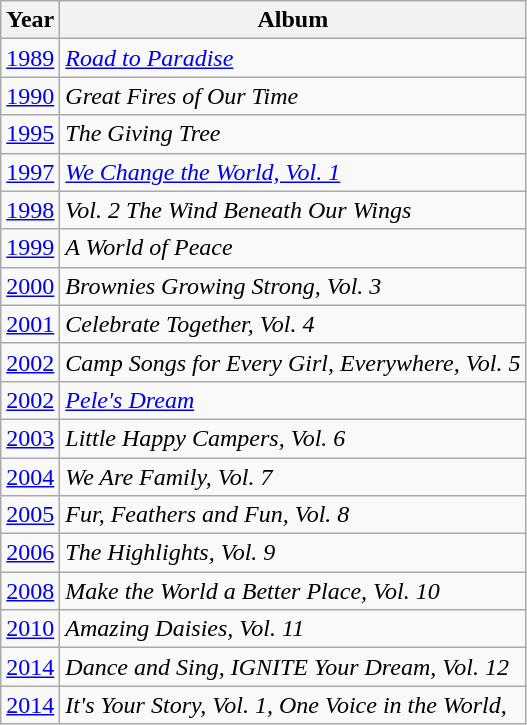<table class="wikitable">
<tr>
<th>Year</th>
<th>Album</th>
</tr>
<tr>
<td><a href='#'>1989</a></td>
<td><em><a href='#'>Road to Paradise</a></em></td>
</tr>
<tr>
<td><a href='#'>1990</a></td>
<td><em>Great Fires of Our Time</em></td>
</tr>
<tr>
<td><a href='#'>1995</a></td>
<td><em>The Giving Tree</em></td>
</tr>
<tr>
<td><a href='#'>1997</a></td>
<td><em><a href='#'>We Change the World, Vol. 1</a></em></td>
</tr>
<tr>
<td><a href='#'>1998</a></td>
<td><em>Vol. 2 The Wind Beneath Our Wings</em></td>
</tr>
<tr>
<td><a href='#'>1999</a></td>
<td><em>A World of Peace</em></td>
</tr>
<tr>
<td><a href='#'>2000</a></td>
<td><em>Brownies Growing Strong, Vol. 3</em></td>
</tr>
<tr>
<td><a href='#'>2001</a></td>
<td><em>Celebrate Together, Vol. 4</em></td>
</tr>
<tr>
<td><a href='#'>2002</a></td>
<td><em>Camp Songs for Every Girl, Everywhere, Vol. 5</em></td>
</tr>
<tr>
<td><a href='#'>2002</a></td>
<td><em><a href='#'>Pele's Dream</a></em></td>
</tr>
<tr>
<td><a href='#'>2003</a></td>
<td><em>Little Happy Campers, Vol. 6</em></td>
</tr>
<tr>
<td><a href='#'>2004</a></td>
<td><em>We Are Family, Vol. 7</em></td>
</tr>
<tr>
<td><a href='#'>2005</a></td>
<td><em>Fur, Feathers and Fun, Vol. 8</em></td>
</tr>
<tr>
<td><a href='#'>2006</a></td>
<td><em>The Highlights, Vol. 9</em></td>
</tr>
<tr>
<td><a href='#'>2008</a></td>
<td><em>Make the World a Better Place, Vol. 10</em></td>
</tr>
<tr>
<td><a href='#'>2010</a></td>
<td><em>Amazing Daisies, Vol. 11</em></td>
</tr>
<tr>
<td><a href='#'>2014</a></td>
<td><em>Dance and Sing, IGNITE Your Dream, Vol. 12</em></td>
</tr>
<tr>
<td><a href='#'>2014</a></td>
<td><em>It's Your Story, Vol. 1, One Voice in the World,</em><br></td>
</tr>
</table>
